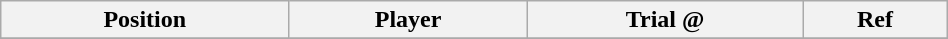<table class="wikitable sortable" style="width:50%; text-align:center; font-size:100%; text-align:left;">
<tr>
<th><strong>Position</strong></th>
<th><strong>Player</strong></th>
<th><strong>Trial @</strong></th>
<th><strong>Ref</strong></th>
</tr>
<tr>
</tr>
</table>
